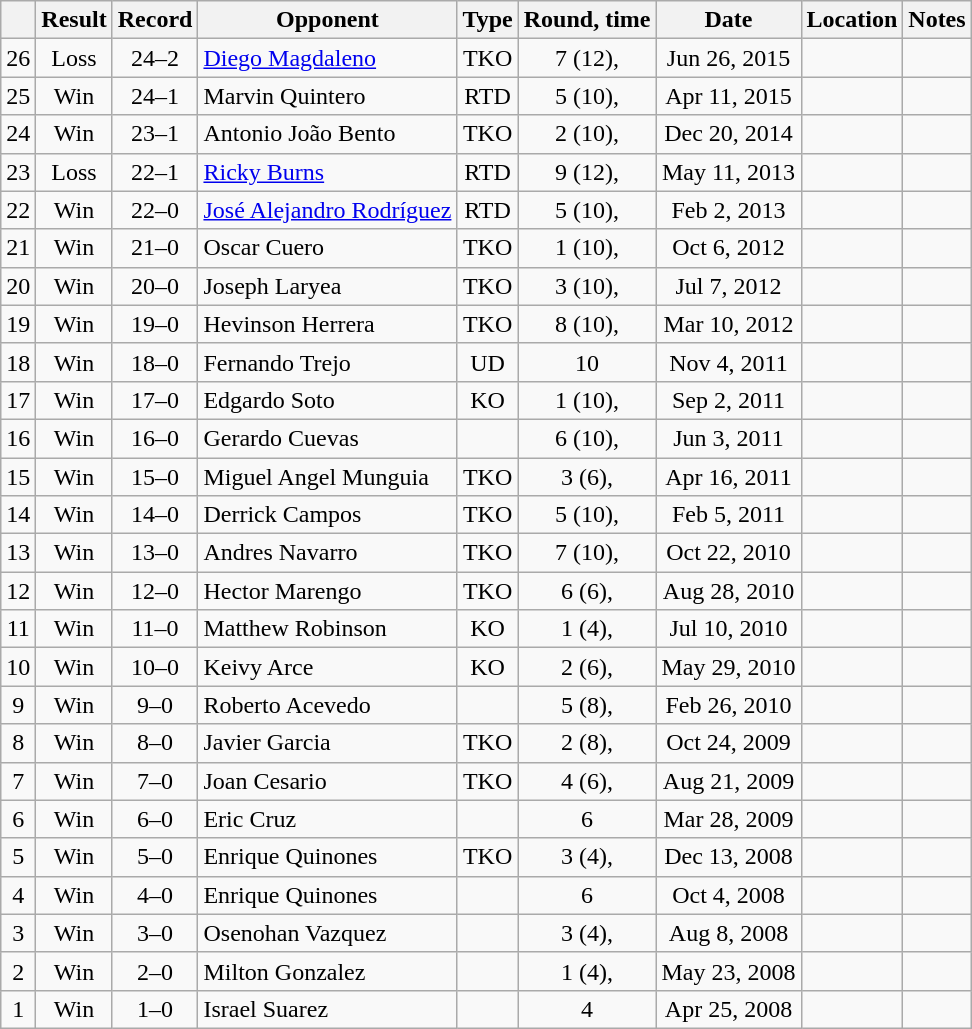<table class="wikitable" style="text-align:center">
<tr>
<th></th>
<th>Result</th>
<th>Record</th>
<th>Opponent</th>
<th>Type</th>
<th>Round, time</th>
<th>Date</th>
<th>Location</th>
<th>Notes</th>
</tr>
<tr>
<td>26</td>
<td>Loss</td>
<td>24–2</td>
<td style="text-align:left;"><a href='#'>Diego Magdaleno</a></td>
<td>TKO</td>
<td>7 (12), </td>
<td>Jun 26, 2015</td>
<td style="text-align:left;"></td>
<td style="text-align:left;"></td>
</tr>
<tr>
<td>25</td>
<td>Win</td>
<td>24–1</td>
<td style="text-align:left;">Marvin Quintero</td>
<td>RTD</td>
<td>5 (10), </td>
<td>Apr 11, 2015</td>
<td style="text-align:left;"></td>
<td style="text-align:left;"></td>
</tr>
<tr>
<td>24</td>
<td>Win</td>
<td>23–1</td>
<td style="text-align:left;">Antonio João Bento</td>
<td>TKO</td>
<td>2 (10), </td>
<td>Dec 20, 2014</td>
<td style="text-align:left;"></td>
<td style="text-align:left;"></td>
</tr>
<tr>
<td>23</td>
<td>Loss</td>
<td>22–1</td>
<td style="text-align:left;"><a href='#'>Ricky Burns</a></td>
<td>RTD</td>
<td>9 (12), </td>
<td>May 11, 2013</td>
<td style="text-align:left;"></td>
<td style="text-align:left;"></td>
</tr>
<tr>
<td>22</td>
<td>Win</td>
<td>22–0</td>
<td style="text-align:left;"><a href='#'>José Alejandro Rodríguez</a></td>
<td>RTD</td>
<td>5 (10), </td>
<td>Feb 2, 2013</td>
<td style="text-align:left;"></td>
<td style="text-align:left;"></td>
</tr>
<tr>
<td>21</td>
<td>Win</td>
<td>21–0</td>
<td style="text-align:left;">Oscar Cuero</td>
<td>TKO</td>
<td>1 (10), </td>
<td>Oct 6, 2012</td>
<td style="text-align:left;"></td>
<td style="text-align:left;"></td>
</tr>
<tr>
<td>20</td>
<td>Win</td>
<td>20–0</td>
<td style="text-align:left;">Joseph Laryea</td>
<td>TKO</td>
<td>3 (10), </td>
<td>Jul 7, 2012</td>
<td style="text-align:left;"></td>
<td></td>
</tr>
<tr>
<td>19</td>
<td>Win</td>
<td>19–0</td>
<td style="text-align:left;">Hevinson Herrera</td>
<td>TKO</td>
<td>8 (10), </td>
<td>Mar 10, 2012</td>
<td style="text-align:left;"></td>
<td style="text-align:left;"></td>
</tr>
<tr>
<td>18</td>
<td>Win</td>
<td>18–0</td>
<td style="text-align:left;">Fernando Trejo</td>
<td>UD</td>
<td>10</td>
<td>Nov 4, 2011</td>
<td style="text-align:left;"></td>
<td style="text-align:left;"></td>
</tr>
<tr>
<td>17</td>
<td>Win</td>
<td>17–0</td>
<td style="text-align:left;">Edgardo Soto</td>
<td>KO</td>
<td>1 (10), </td>
<td>Sep 2, 2011</td>
<td style="text-align:left;"></td>
<td style="text-align:left;"></td>
</tr>
<tr>
<td>16</td>
<td>Win</td>
<td>16–0</td>
<td style="text-align:left;">Gerardo Cuevas</td>
<td></td>
<td>6 (10), </td>
<td>Jun 3, 2011</td>
<td style="text-align:left;"></td>
<td style="text-align:left;"></td>
</tr>
<tr>
<td>15</td>
<td>Win</td>
<td>15–0</td>
<td style="text-align:left;">Miguel Angel Munguia</td>
<td>TKO</td>
<td>3 (6), </td>
<td>Apr 16, 2011</td>
<td style="text-align:left;"></td>
<td></td>
</tr>
<tr>
<td>14</td>
<td>Win</td>
<td>14–0</td>
<td style="text-align:left;">Derrick Campos</td>
<td>TKO</td>
<td>5 (10), </td>
<td>Feb 5, 2011</td>
<td style="text-align:left;"></td>
<td></td>
</tr>
<tr>
<td>13</td>
<td>Win</td>
<td>13–0</td>
<td style="text-align:left;">Andres Navarro</td>
<td>TKO</td>
<td>7 (10), </td>
<td>Oct 22, 2010</td>
<td style="text-align:left;"></td>
<td></td>
</tr>
<tr>
<td>12</td>
<td>Win</td>
<td>12–0</td>
<td style="text-align:left;">Hector Marengo</td>
<td>TKO</td>
<td>6 (6), </td>
<td>Aug 28, 2010</td>
<td style="text-align:left;"></td>
<td></td>
</tr>
<tr>
<td>11</td>
<td>Win</td>
<td>11–0</td>
<td style="text-align:left;">Matthew Robinson</td>
<td>KO</td>
<td>1 (4), </td>
<td>Jul 10, 2010</td>
<td style="text-align:left;"></td>
<td></td>
</tr>
<tr>
<td>10</td>
<td>Win</td>
<td>10–0</td>
<td style="text-align:left;">Keivy Arce</td>
<td>KO</td>
<td>2 (6), </td>
<td>May 29, 2010</td>
<td style="text-align:left;"></td>
<td></td>
</tr>
<tr>
<td>9</td>
<td>Win</td>
<td>9–0</td>
<td style="text-align:left;">Roberto Acevedo</td>
<td></td>
<td>5 (8), </td>
<td>Feb 26, 2010</td>
<td style="text-align:left;"></td>
<td></td>
</tr>
<tr>
<td>8</td>
<td>Win</td>
<td>8–0</td>
<td style="text-align:left;">Javier Garcia</td>
<td>TKO</td>
<td>2 (8), </td>
<td>Oct 24, 2009</td>
<td style="text-align:left;"></td>
<td></td>
</tr>
<tr>
<td>7</td>
<td>Win</td>
<td>7–0</td>
<td style="text-align:left;">Joan Cesario</td>
<td>TKO</td>
<td>4 (6), </td>
<td>Aug 21, 2009</td>
<td style="text-align:left;"></td>
<td></td>
</tr>
<tr>
<td>6</td>
<td>Win</td>
<td>6–0</td>
<td style="text-align:left;">Eric Cruz</td>
<td></td>
<td>6</td>
<td>Mar 28, 2009</td>
<td style="text-align:left;"></td>
<td></td>
</tr>
<tr>
<td>5</td>
<td>Win</td>
<td>5–0</td>
<td style="text-align:left;">Enrique Quinones</td>
<td>TKO</td>
<td>3 (4), </td>
<td>Dec 13, 2008</td>
<td style="text-align:left;"></td>
<td></td>
</tr>
<tr>
<td>4</td>
<td>Win</td>
<td>4–0</td>
<td style="text-align:left;">Enrique Quinones</td>
<td></td>
<td>6</td>
<td>Oct 4, 2008</td>
<td style="text-align:left;"></td>
<td></td>
</tr>
<tr>
<td>3</td>
<td>Win</td>
<td>3–0</td>
<td style="text-align:left;">Osenohan Vazquez</td>
<td></td>
<td>3 (4), </td>
<td>Aug 8, 2008</td>
<td style="text-align:left;"></td>
<td></td>
</tr>
<tr>
<td>2</td>
<td>Win</td>
<td>2–0</td>
<td style="text-align:left;">Milton Gonzalez</td>
<td></td>
<td>1 (4), </td>
<td>May 23, 2008</td>
<td style="text-align:left;"></td>
<td></td>
</tr>
<tr>
<td>1</td>
<td>Win</td>
<td>1–0</td>
<td style="text-align:left;">Israel Suarez</td>
<td></td>
<td>4</td>
<td>Apr 25, 2008</td>
<td style="text-align:left;"></td>
<td style="text-align:left;"></td>
</tr>
</table>
